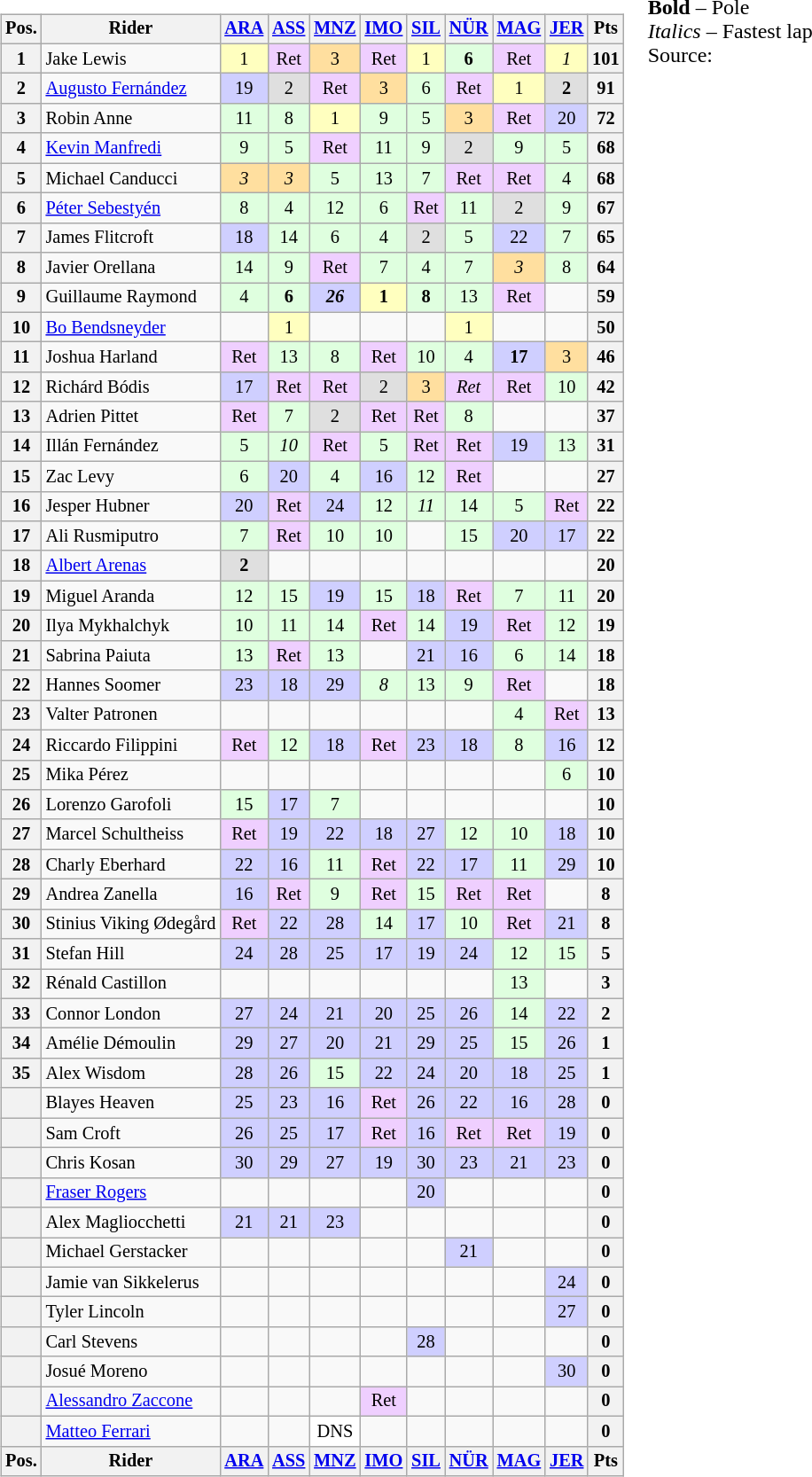<table>
<tr>
<td><br><table class="wikitable" style="font-size: 85%; text-align: center">
<tr valign="top">
<th valign="middle">Pos.</th>
<th valign="middle">Rider</th>
<th><a href='#'>ARA</a><br></th>
<th><a href='#'>ASS</a><br></th>
<th><a href='#'>MNZ</a><br></th>
<th><a href='#'>IMO</a><br></th>
<th><a href='#'>SIL</a><br></th>
<th><a href='#'>NÜR</a><br></th>
<th><a href='#'>MAG</a><br></th>
<th><a href='#'>JER</a><br></th>
<th valign="middle">Pts</th>
</tr>
<tr>
<th>1</th>
<td align="left"> Jake Lewis</td>
<td style="background:#ffffbf;">1</td>
<td style="background:#efcfff;">Ret</td>
<td style="background:#ffdf9f;">3</td>
<td style="background:#efcfff;">Ret</td>
<td style="background:#ffffbf;">1</td>
<td style="background:#dfffdf;"><strong>6</strong></td>
<td style="background:#efcfff;">Ret</td>
<td style="background:#ffffbf;"><em>1</em></td>
<th>101</th>
</tr>
<tr>
<th>2</th>
<td align="left"> <a href='#'>Augusto Fernández</a></td>
<td style="background:#cfcfff;">19</td>
<td style="background:#dfdfdf;">2</td>
<td style="background:#efcfff;">Ret</td>
<td style="background:#ffdf9f;">3</td>
<td style="background:#dfffdf;">6</td>
<td style="background:#efcfff;">Ret</td>
<td style="background:#ffffbf;">1</td>
<td style="background:#dfdfdf;"><strong>2</strong></td>
<th>91</th>
</tr>
<tr>
<th>3</th>
<td align="left"> Robin Anne</td>
<td style="background:#dfffdf;">11</td>
<td style="background:#dfffdf;">8</td>
<td style="background:#ffffbf;">1</td>
<td style="background:#dfffdf;">9</td>
<td style="background:#dfffdf;">5</td>
<td style="background:#ffdf9f;">3</td>
<td style="background:#efcfff;">Ret</td>
<td style="background:#cfcfff;">20</td>
<th>72</th>
</tr>
<tr>
<th>4</th>
<td align="left"> <a href='#'>Kevin Manfredi</a></td>
<td style="background:#dfffdf;">9</td>
<td style="background:#dfffdf;">5</td>
<td style="background:#efcfff;">Ret</td>
<td style="background:#dfffdf;">11</td>
<td style="background:#dfffdf;">9</td>
<td style="background:#dfdfdf;">2</td>
<td style="background:#dfffdf;">9</td>
<td style="background:#dfffdf;">5</td>
<th>68</th>
</tr>
<tr>
<th>5</th>
<td align="left"> Michael Canducci</td>
<td style="background:#ffdf9f;"><em>3</em></td>
<td style="background:#ffdf9f;"><em>3</em></td>
<td style="background:#dfffdf;">5</td>
<td style="background:#dfffdf;">13</td>
<td style="background:#dfffdf;">7</td>
<td style="background:#efcfff;">Ret</td>
<td style="background:#efcfff;">Ret</td>
<td style="background:#dfffdf;">4</td>
<th>68</th>
</tr>
<tr>
<th>6</th>
<td align="left"> <a href='#'>Péter Sebestyén</a></td>
<td style="background:#dfffdf;">8</td>
<td style="background:#dfffdf;">4</td>
<td style="background:#dfffdf;">12</td>
<td style="background:#dfffdf;">6</td>
<td style="background:#efcfff;">Ret</td>
<td style="background:#dfffdf;">11</td>
<td style="background:#dfdfdf;">2</td>
<td style="background:#dfffdf;">9</td>
<th>67</th>
</tr>
<tr>
<th>7</th>
<td align="left"> James Flitcroft</td>
<td style="background:#cfcfff;">18</td>
<td style="background:#dfffdf;">14</td>
<td style="background:#dfffdf;">6</td>
<td style="background:#dfffdf;">4</td>
<td style="background:#dfdfdf;">2</td>
<td style="background:#dfffdf;">5</td>
<td style="background:#cfcfff;">22</td>
<td style="background:#dfffdf;">7</td>
<th>65</th>
</tr>
<tr>
<th>8</th>
<td align="left"> Javier Orellana</td>
<td style="background:#dfffdf;">14</td>
<td style="background:#dfffdf;">9</td>
<td style="background:#efcfff;">Ret</td>
<td style="background:#dfffdf;">7</td>
<td style="background:#dfffdf;">4</td>
<td style="background:#dfffdf;">7</td>
<td style="background:#ffdf9f;"><em>3</em></td>
<td style="background:#dfffdf;">8</td>
<th>64</th>
</tr>
<tr>
<th>9</th>
<td align="left"> Guillaume Raymond</td>
<td style="background:#dfffdf;">4</td>
<td style="background:#dfffdf;"><strong>6</strong></td>
<td style="background:#cfcfff;"><strong><em>26</em></strong></td>
<td style="background:#ffffbf;"><strong>1</strong></td>
<td style="background:#dfffdf;"><strong>8</strong></td>
<td style="background:#dfffdf;">13</td>
<td style="background:#efcfff;">Ret</td>
<td></td>
<th>59</th>
</tr>
<tr>
<th>10</th>
<td align="left"> <a href='#'>Bo Bendsneyder</a></td>
<td></td>
<td style="background:#ffffbf;">1</td>
<td></td>
<td></td>
<td></td>
<td style="background:#ffffbf;">1</td>
<td></td>
<td></td>
<th>50</th>
</tr>
<tr>
<th>11</th>
<td align="left"> Joshua Harland</td>
<td style="background:#efcfff;">Ret</td>
<td style="background:#dfffdf;">13</td>
<td style="background:#dfffdf;">8</td>
<td style="background:#efcfff;">Ret</td>
<td style="background:#dfffdf;">10</td>
<td style="background:#dfffdf;">4</td>
<td style="background:#cfcfff;"><strong>17</strong></td>
<td style="background:#ffdf9f;">3</td>
<th>46</th>
</tr>
<tr>
<th>12</th>
<td align="left"> Richárd Bódis</td>
<td style="background:#cfcfff;">17</td>
<td style="background:#efcfff;">Ret</td>
<td style="background:#efcfff;">Ret</td>
<td style="background:#dfdfdf;">2</td>
<td style="background:#ffdf9f;">3</td>
<td style="background:#efcfff;"><em>Ret</em></td>
<td style="background:#efcfff;">Ret</td>
<td style="background:#dfffdf;">10</td>
<th>42</th>
</tr>
<tr>
<th>13</th>
<td align="left"> Adrien Pittet</td>
<td style="background:#efcfff;">Ret</td>
<td style="background:#dfffdf;">7</td>
<td style="background:#dfdfdf;">2</td>
<td style="background:#efcfff;">Ret</td>
<td style="background:#efcfff;">Ret</td>
<td style="background:#dfffdf;">8</td>
<td></td>
<td></td>
<th>37</th>
</tr>
<tr>
<th>14</th>
<td align="left"> Illán Fernández</td>
<td style="background:#dfffdf;">5</td>
<td style="background:#dfffdf;"><em>10</em></td>
<td style="background:#efcfff;">Ret</td>
<td style="background:#dfffdf;">5</td>
<td style="background:#efcfff;">Ret</td>
<td style="background:#efcfff;">Ret</td>
<td style="background:#cfcfff;">19</td>
<td style="background:#dfffdf;">13</td>
<th>31</th>
</tr>
<tr>
<th>15</th>
<td align="left"> Zac Levy</td>
<td style="background:#dfffdf;">6</td>
<td style="background:#cfcfff;">20</td>
<td style="background:#dfffdf;">4</td>
<td style="background:#cfcfff;">16</td>
<td style="background:#dfffdf;">12</td>
<td style="background:#efcfff;">Ret</td>
<td></td>
<td></td>
<th>27</th>
</tr>
<tr>
<th>16</th>
<td align="left"> Jesper Hubner</td>
<td style="background:#cfcfff;">20</td>
<td style="background:#efcfff;">Ret</td>
<td style="background:#cfcfff;">24</td>
<td style="background:#dfffdf;">12</td>
<td style="background:#dfffdf;"><em>11</em></td>
<td style="background:#dfffdf;">14</td>
<td style="background:#dfffdf;">5</td>
<td style="background:#efcfff;">Ret</td>
<th>22</th>
</tr>
<tr>
<th>17</th>
<td align="left"> Ali Rusmiputro</td>
<td style="background:#dfffdf;">7</td>
<td style="background:#efcfff;">Ret</td>
<td style="background:#dfffdf;">10</td>
<td style="background:#dfffdf;">10</td>
<td></td>
<td style="background:#dfffdf;">15</td>
<td style="background:#cfcfff;">20</td>
<td style="background:#cfcfff;">17</td>
<th>22</th>
</tr>
<tr>
<th>18</th>
<td align="left"> <a href='#'>Albert Arenas</a></td>
<td style="background:#dfdfdf;"><strong>2</strong></td>
<td></td>
<td></td>
<td></td>
<td></td>
<td></td>
<td></td>
<td></td>
<th>20</th>
</tr>
<tr>
<th>19</th>
<td align="left"> Miguel Aranda</td>
<td style="background:#dfffdf;">12</td>
<td style="background:#dfffdf;">15</td>
<td style="background:#cfcfff;">19</td>
<td style="background:#dfffdf;">15</td>
<td style="background:#cfcfff;">18</td>
<td style="background:#efcfff;">Ret</td>
<td style="background:#dfffdf;">7</td>
<td style="background:#dfffdf;">11</td>
<th>20</th>
</tr>
<tr>
<th>20</th>
<td align="left"> Ilya Mykhalchyk</td>
<td style="background:#dfffdf;">10</td>
<td style="background:#dfffdf;">11</td>
<td style="background:#dfffdf;">14</td>
<td style="background:#efcfff;">Ret</td>
<td style="background:#dfffdf;">14</td>
<td style="background:#cfcfff;">19</td>
<td style="background:#efcfff;">Ret</td>
<td style="background:#dfffdf;">12</td>
<th>19</th>
</tr>
<tr>
<th>21</th>
<td align="left"> Sabrina Paiuta</td>
<td style="background:#dfffdf;">13</td>
<td style="background:#efcfff;">Ret</td>
<td style="background:#dfffdf;">13</td>
<td></td>
<td style="background:#cfcfff;">21</td>
<td style="background:#cfcfff;">16</td>
<td style="background:#dfffdf;">6</td>
<td style="background:#dfffdf;">14</td>
<th>18</th>
</tr>
<tr>
<th>22</th>
<td align="left"> Hannes Soomer</td>
<td style="background:#cfcfff;">23</td>
<td style="background:#cfcfff;">18</td>
<td style="background:#cfcfff;">29</td>
<td style="background:#dfffdf;"><em>8</em></td>
<td style="background:#dfffdf;">13</td>
<td style="background:#dfffdf;">9</td>
<td style="background:#efcfff;">Ret</td>
<td></td>
<th>18</th>
</tr>
<tr>
<th>23</th>
<td align="left"> Valter Patronen</td>
<td></td>
<td></td>
<td></td>
<td></td>
<td></td>
<td></td>
<td style="background:#dfffdf;">4</td>
<td style="background:#efcfff;">Ret</td>
<th>13</th>
</tr>
<tr>
<th>24</th>
<td align="left"> Riccardo Filippini</td>
<td style="background:#efcfff;">Ret</td>
<td style="background:#dfffdf;">12</td>
<td style="background:#cfcfff;">18</td>
<td style="background:#efcfff;">Ret</td>
<td style="background:#cfcfff;">23</td>
<td style="background:#cfcfff;">18</td>
<td style="background:#dfffdf;">8</td>
<td style="background:#cfcfff;">16</td>
<th>12</th>
</tr>
<tr>
<th>25</th>
<td align="left"> Mika Pérez</td>
<td></td>
<td></td>
<td></td>
<td></td>
<td></td>
<td></td>
<td></td>
<td style="background:#dfffdf;">6</td>
<th>10</th>
</tr>
<tr>
<th>26</th>
<td align="left"> Lorenzo Garofoli</td>
<td style="background:#dfffdf;">15</td>
<td style="background:#cfcfff;">17</td>
<td style="background:#dfffdf;">7</td>
<td></td>
<td></td>
<td></td>
<td></td>
<td></td>
<th>10</th>
</tr>
<tr>
<th>27</th>
<td align="left"> Marcel Schultheiss</td>
<td style="background:#efcfff;">Ret</td>
<td style="background:#cfcfff;">19</td>
<td style="background:#cfcfff;">22</td>
<td style="background:#cfcfff;">18</td>
<td style="background:#cfcfff;">27</td>
<td style="background:#dfffdf;">12</td>
<td style="background:#dfffdf;">10</td>
<td style="background:#cfcfff;">18</td>
<th>10</th>
</tr>
<tr>
<th>28</th>
<td align="left"> Charly Eberhard</td>
<td style="background:#cfcfff;">22</td>
<td style="background:#cfcfff;">16</td>
<td style="background:#dfffdf;">11</td>
<td style="background:#efcfff;">Ret</td>
<td style="background:#cfcfff;">22</td>
<td style="background:#cfcfff;">17</td>
<td style="background:#dfffdf;">11</td>
<td style="background:#cfcfff;">29</td>
<th>10</th>
</tr>
<tr>
<th>29</th>
<td align="left"> Andrea Zanella</td>
<td style="background:#cfcfff;">16</td>
<td style="background:#efcfff;">Ret</td>
<td style="background:#dfffdf;">9</td>
<td style="background:#efcfff;">Ret</td>
<td style="background:#dfffdf;">15</td>
<td style="background:#efcfff;">Ret</td>
<td style="background:#efcfff;">Ret</td>
<td></td>
<th>8</th>
</tr>
<tr>
<th>30</th>
<td align="left"> Stinius Viking Ødegård</td>
<td style="background:#efcfff;">Ret</td>
<td style="background:#cfcfff;">22</td>
<td style="background:#cfcfff;">28</td>
<td style="background:#dfffdf;">14</td>
<td style="background:#cfcfff;">17</td>
<td style="background:#dfffdf;">10</td>
<td style="background:#efcfff;">Ret</td>
<td style="background:#cfcfff;">21</td>
<th>8</th>
</tr>
<tr>
<th>31</th>
<td align="left"> Stefan Hill</td>
<td style="background:#cfcfff;">24</td>
<td style="background:#cfcfff;">28</td>
<td style="background:#cfcfff;">25</td>
<td style="background:#cfcfff;">17</td>
<td style="background:#cfcfff;">19</td>
<td style="background:#cfcfff;">24</td>
<td style="background:#dfffdf;">12</td>
<td style="background:#dfffdf;">15</td>
<th>5</th>
</tr>
<tr>
<th>32</th>
<td align="left"> Rénald Castillon</td>
<td></td>
<td></td>
<td></td>
<td></td>
<td></td>
<td></td>
<td style="background:#dfffdf;">13</td>
<td></td>
<th>3</th>
</tr>
<tr>
<th>33</th>
<td align="left"> Connor London</td>
<td style="background:#cfcfff;">27</td>
<td style="background:#cfcfff;">24</td>
<td style="background:#cfcfff;">21</td>
<td style="background:#cfcfff;">20</td>
<td style="background:#cfcfff;">25</td>
<td style="background:#cfcfff;">26</td>
<td style="background:#dfffdf;">14</td>
<td style="background:#cfcfff;">22</td>
<th>2</th>
</tr>
<tr>
<th>34</th>
<td align="left"> Amélie Démoulin</td>
<td style="background:#cfcfff;">29</td>
<td style="background:#cfcfff;">27</td>
<td style="background:#cfcfff;">20</td>
<td style="background:#cfcfff;">21</td>
<td style="background:#cfcfff;">29</td>
<td style="background:#cfcfff;">25</td>
<td style="background:#dfffdf;">15</td>
<td style="background:#cfcfff;">26</td>
<th>1</th>
</tr>
<tr>
<th>35</th>
<td align="left"> Alex Wisdom</td>
<td style="background:#cfcfff;">28</td>
<td style="background:#cfcfff;">26</td>
<td style="background:#dfffdf;">15</td>
<td style="background:#cfcfff;">22</td>
<td style="background:#cfcfff;">24</td>
<td style="background:#cfcfff;">20</td>
<td style="background:#cfcfff;">18</td>
<td style="background:#cfcfff;">25</td>
<th>1</th>
</tr>
<tr>
<th></th>
<td align="left"> Blayes Heaven</td>
<td style="background:#cfcfff;">25</td>
<td style="background:#cfcfff;">23</td>
<td style="background:#cfcfff;">16</td>
<td style="background:#efcfff;">Ret</td>
<td style="background:#cfcfff;">26</td>
<td style="background:#cfcfff;">22</td>
<td style="background:#cfcfff;">16</td>
<td style="background:#cfcfff;">28</td>
<th>0</th>
</tr>
<tr>
<th></th>
<td align="left"> Sam Croft</td>
<td style="background:#cfcfff;">26</td>
<td style="background:#cfcfff;">25</td>
<td style="background:#cfcfff;">17</td>
<td style="background:#efcfff;">Ret</td>
<td style="background:#cfcfff;">16</td>
<td style="background:#efcfff;">Ret</td>
<td style="background:#efcfff;">Ret</td>
<td style="background:#cfcfff;">19</td>
<th>0</th>
</tr>
<tr>
<th></th>
<td align="left"> Chris Kosan</td>
<td style="background:#cfcfff;">30</td>
<td style="background:#cfcfff;">29</td>
<td style="background:#cfcfff;">27</td>
<td style="background:#cfcfff;">19</td>
<td style="background:#cfcfff;">30</td>
<td style="background:#cfcfff;">23</td>
<td style="background:#cfcfff;">21</td>
<td style="background:#cfcfff;">23</td>
<th>0</th>
</tr>
<tr>
<th></th>
<td align="left"> <a href='#'>Fraser Rogers</a></td>
<td></td>
<td></td>
<td></td>
<td></td>
<td style="background:#cfcfff;">20</td>
<td></td>
<td></td>
<td></td>
<th>0</th>
</tr>
<tr>
<th></th>
<td align="left"> Alex Magliocchetti</td>
<td style="background:#cfcfff;">21</td>
<td style="background:#cfcfff;">21</td>
<td style="background:#cfcfff;">23</td>
<td></td>
<td></td>
<td></td>
<td></td>
<td></td>
<th>0</th>
</tr>
<tr>
<th></th>
<td align="left"> Michael Gerstacker</td>
<td></td>
<td></td>
<td></td>
<td></td>
<td></td>
<td style="background:#cfcfff;">21</td>
<td></td>
<td></td>
<th>0</th>
</tr>
<tr>
<th></th>
<td align="left"> Jamie van Sikkelerus</td>
<td></td>
<td></td>
<td></td>
<td></td>
<td></td>
<td></td>
<td></td>
<td style="background:#cfcfff;">24</td>
<th>0</th>
</tr>
<tr>
<th></th>
<td align="left"> Tyler Lincoln</td>
<td></td>
<td></td>
<td></td>
<td></td>
<td></td>
<td></td>
<td></td>
<td style="background:#cfcfff;">27</td>
<th>0</th>
</tr>
<tr>
<th></th>
<td align="left"> Carl Stevens</td>
<td></td>
<td></td>
<td></td>
<td></td>
<td style="background:#cfcfff;">28</td>
<td></td>
<td></td>
<td></td>
<th>0</th>
</tr>
<tr>
<th></th>
<td align="left"> Josué Moreno</td>
<td></td>
<td></td>
<td></td>
<td></td>
<td></td>
<td></td>
<td></td>
<td style="background:#cfcfff;">30</td>
<th>0</th>
</tr>
<tr>
<th></th>
<td align="left"> <a href='#'>Alessandro Zaccone</a></td>
<td></td>
<td></td>
<td></td>
<td style="background:#efcfff;">Ret</td>
<td></td>
<td></td>
<td></td>
<td></td>
<th>0</th>
</tr>
<tr>
<th></th>
<td align="left"> <a href='#'>Matteo Ferrari</a></td>
<td></td>
<td></td>
<td style="background:#ffffff;">DNS</td>
<td></td>
<td></td>
<td></td>
<td></td>
<td></td>
<th>0</th>
</tr>
<tr valign="top">
<th valign="middle">Pos.</th>
<th valign="middle">Rider</th>
<th><a href='#'>ARA</a><br></th>
<th><a href='#'>ASS</a><br></th>
<th><a href='#'>MNZ</a><br></th>
<th><a href='#'>IMO</a><br></th>
<th><a href='#'>SIL</a><br></th>
<th><a href='#'>NÜR</a><br></th>
<th><a href='#'>MAG</a><br></th>
<th><a href='#'>JER</a><br></th>
<th valign="middle">Pts</th>
</tr>
</table>
</td>
<td valign="top"><br><span><strong>Bold</strong> – Pole<br>
<em>Italics</em> – Fastest lap<br>Source:</span></td>
</tr>
</table>
